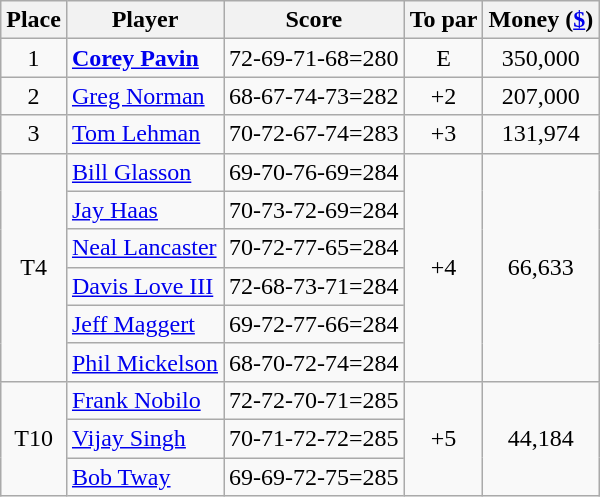<table class=wikitable>
<tr>
<th>Place</th>
<th>Player</th>
<th>Score</th>
<th>To par</th>
<th>Money (<a href='#'>$</a>)</th>
</tr>
<tr>
<td align=center>1</td>
<td> <strong><a href='#'>Corey Pavin</a></strong></td>
<td>72-69-71-68=280</td>
<td align=center>E</td>
<td align=center>350,000</td>
</tr>
<tr>
<td align=center>2</td>
<td> <a href='#'>Greg Norman</a></td>
<td>68-67-74-73=282</td>
<td align=center>+2</td>
<td align=center>207,000</td>
</tr>
<tr>
<td align=center>3</td>
<td> <a href='#'>Tom Lehman</a></td>
<td>70-72-67-74=283</td>
<td align=center>+3</td>
<td align=center>131,974</td>
</tr>
<tr>
<td rowspan=6 align=center>T4</td>
<td> <a href='#'>Bill Glasson</a></td>
<td>69-70-76-69=284</td>
<td rowspan=6 align=center>+4</td>
<td rowspan=6 align=center>66,633</td>
</tr>
<tr>
<td> <a href='#'>Jay Haas</a></td>
<td>70-73-72-69=284</td>
</tr>
<tr>
<td> <a href='#'>Neal Lancaster</a></td>
<td>70-72-77-65=284</td>
</tr>
<tr>
<td> <a href='#'>Davis Love III</a></td>
<td>72-68-73-71=284</td>
</tr>
<tr>
<td> <a href='#'>Jeff Maggert</a></td>
<td>69-72-77-66=284</td>
</tr>
<tr>
<td> <a href='#'>Phil Mickelson</a></td>
<td>68-70-72-74=284</td>
</tr>
<tr>
<td rowspan=3 align=center>T10</td>
<td> <a href='#'>Frank Nobilo</a></td>
<td>72-72-70-71=285</td>
<td rowspan=3 align=center>+5</td>
<td rowspan=3 align=center>44,184</td>
</tr>
<tr>
<td> <a href='#'>Vijay Singh</a></td>
<td>70-71-72-72=285</td>
</tr>
<tr>
<td> <a href='#'>Bob Tway</a></td>
<td>69-69-72-75=285</td>
</tr>
</table>
